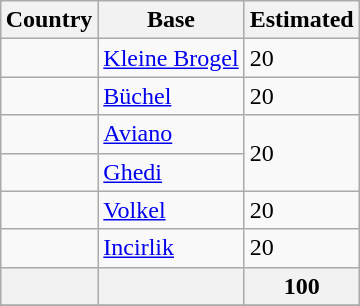<table class="wikitable sortable" align="right" border="1">
<tr>
<th>Country</th>
<th>Base</th>
<th>Estimated</th>
</tr>
<tr>
<td></td>
<td><a href='#'>Kleine Brogel</a></td>
<td>20</td>
</tr>
<tr>
<td></td>
<td><a href='#'>Büchel</a></td>
<td>20</td>
</tr>
<tr>
<td></td>
<td><a href='#'>Aviano</a></td>
<td rowspan="2">20</td>
</tr>
<tr>
<td></td>
<td><a href='#'>Ghedi</a></td>
</tr>
<tr>
<td></td>
<td><a href='#'>Volkel</a></td>
<td>20</td>
</tr>
<tr>
<td></td>
<td><a href='#'>Incirlik</a></td>
<td>20</td>
</tr>
<tr>
<th></th>
<th></th>
<th>100</th>
</tr>
<tr>
</tr>
</table>
